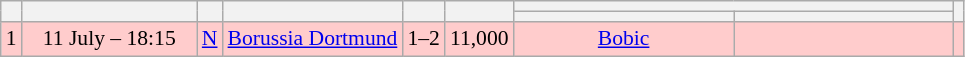<table class="wikitable" Style="text-align: center;font-size:90%">
<tr>
<th rowspan="2"></th>
<th rowspan="2" style="width:110px"></th>
<th rowspan="2"></th>
<th rowspan="2"></th>
<th rowspan="2"></th>
<th rowspan="2"></th>
<th colspan="2"></th>
<th rowspan="2"></th>
</tr>
<tr>
<th style="width:140px"></th>
<th style="width:140px"></th>
</tr>
<tr style="background:#fcc;">
<td>1</td>
<td>11 July – 18:15</td>
<td><a href='#'>N</a></td>
<td><a href='#'>Borussia Dortmund</a></td>
<td>1–2</td>
<td>11,000</td>
<td><a href='#'>Bobic</a> </td>
<td></td>
<td></td>
</tr>
</table>
